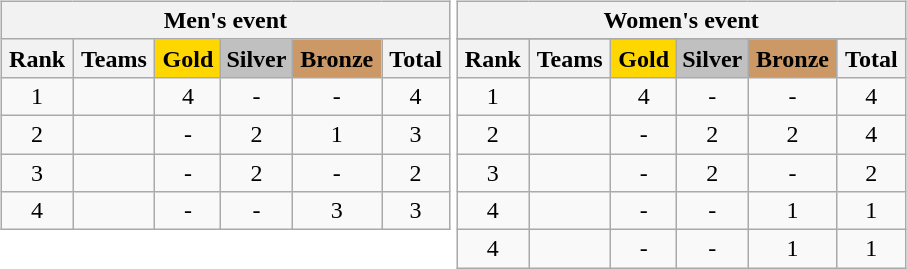<table>
<tr>
<td valign="top" width=50%><br><table class="wikitable" style= "text-align: center; width: 100%">
<tr>
<th colspan=6>Men's event</th>
</tr>
<tr>
<th>Rank</th>
<th>Teams</th>
<th style="background: #ffd700">Gold</th>
<th width=8% style="background: #c0c0c0">Silver</th>
<th style="background: #cc9966">Bronze</th>
<th>Total</th>
</tr>
<tr>
<td>1</td>
<td style= "text-align: left"></td>
<td>4</td>
<td>-</td>
<td>-</td>
<td>4</td>
</tr>
<tr>
<td>2</td>
<td style= "text-align: left"></td>
<td>-</td>
<td>2</td>
<td>1</td>
<td>3</td>
</tr>
<tr>
<td>3</td>
<td style= "text-align: left"></td>
<td>-</td>
<td>2</td>
<td>-</td>
<td>2</td>
</tr>
<tr>
<td>4</td>
<td style= "text-align: left"></td>
<td>-</td>
<td>-</td>
<td>3</td>
<td>3</td>
</tr>
</table>
</td>
<td valign="top" width=50%><br><table class="wikitable" style= "text-align: center; width: 100%">
<tr>
<th colspan=6>Women's event</th>
</tr>
<tr>
</tr>
<tr>
<th>Rank</th>
<th>Teams</th>
<th style="background: #ffd700">Gold</th>
<th width=8% style="background: #c0c0c0">Silver</th>
<th style="background: #cc9966">Bronze</th>
<th>Total</th>
</tr>
<tr>
<td>1</td>
<td style= "text-align: left"></td>
<td>4</td>
<td>-</td>
<td>-</td>
<td>4</td>
</tr>
<tr>
<td>2</td>
<td style= "text-align: left"></td>
<td>-</td>
<td>2</td>
<td>2</td>
<td>4</td>
</tr>
<tr>
<td>3</td>
<td style= "text-align: left"></td>
<td>-</td>
<td>2</td>
<td>-</td>
<td>2</td>
</tr>
<tr>
<td>4</td>
<td style= "text-align: left"></td>
<td>-</td>
<td>-</td>
<td>1</td>
<td>1</td>
</tr>
<tr>
<td>4</td>
<td style= "text-align: left"></td>
<td>-</td>
<td>-</td>
<td>1</td>
<td>1</td>
</tr>
</table>
</td>
</tr>
</table>
